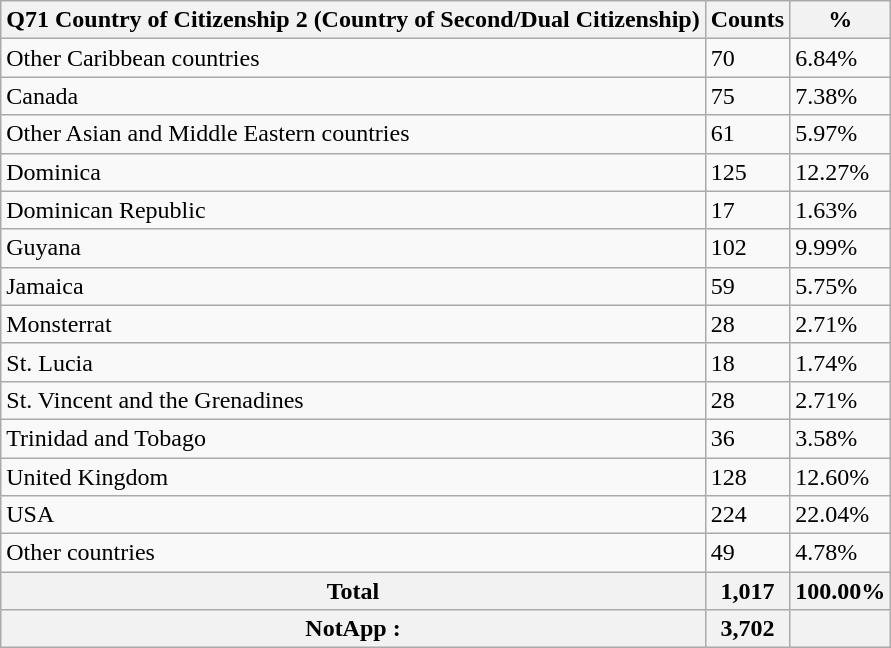<table class="wikitable sortable">
<tr>
<th>Q71 Country of Citizenship 2 (Country of Second/Dual Citizenship)</th>
<th>Counts</th>
<th>%</th>
</tr>
<tr>
<td>Other Caribbean countries</td>
<td>70</td>
<td>6.84%</td>
</tr>
<tr>
<td>Canada</td>
<td>75</td>
<td>7.38%</td>
</tr>
<tr>
<td>Other Asian and Middle Eastern countries</td>
<td>61</td>
<td>5.97%</td>
</tr>
<tr>
<td>Dominica</td>
<td>125</td>
<td>12.27%</td>
</tr>
<tr>
<td>Dominican Republic</td>
<td>17</td>
<td>1.63%</td>
</tr>
<tr>
<td>Guyana</td>
<td>102</td>
<td>9.99%</td>
</tr>
<tr>
<td>Jamaica</td>
<td>59</td>
<td>5.75%</td>
</tr>
<tr>
<td>Monsterrat</td>
<td>28</td>
<td>2.71%</td>
</tr>
<tr>
<td>St. Lucia</td>
<td>18</td>
<td>1.74%</td>
</tr>
<tr>
<td>St. Vincent and the Grenadines</td>
<td>28</td>
<td>2.71%</td>
</tr>
<tr>
<td>Trinidad and Tobago</td>
<td>36</td>
<td>3.58%</td>
</tr>
<tr>
<td>United Kingdom</td>
<td>128</td>
<td>12.60%</td>
</tr>
<tr>
<td>USA</td>
<td>224</td>
<td>22.04%</td>
</tr>
<tr>
<td>Other countries</td>
<td>49</td>
<td>4.78%</td>
</tr>
<tr>
<th>Total</th>
<th>1,017</th>
<th>100.00%</th>
</tr>
<tr>
<th>NotApp :</th>
<th>3,702</th>
<th></th>
</tr>
</table>
